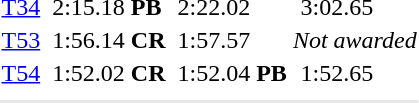<table>
<tr>
<td><a href='#'>T34</a></td>
<td></td>
<td>2:15.18 <strong>PB</strong></td>
<td></td>
<td>2:22.02</td>
<td></td>
<td>3:02.65</td>
</tr>
<tr>
<td><a href='#'>T53</a></td>
<td></td>
<td>1:56.14 <strong>CR</strong></td>
<td></td>
<td>1:57.57</td>
<td colspan=2><em>Not awarded</em></td>
</tr>
<tr>
<td><a href='#'>T54</a></td>
<td></td>
<td>1:52.02 <strong>CR</strong></td>
<td></td>
<td>1:52.04 <strong>PB</strong></td>
<td></td>
<td>1:52.65</td>
</tr>
<tr>
<td colspan=7></td>
</tr>
<tr>
</tr>
<tr bgcolor= e8e8e8>
<td colspan=7></td>
</tr>
</table>
